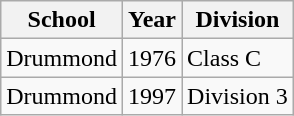<table class="wikitable">
<tr>
<th>School</th>
<th>Year</th>
<th>Division</th>
</tr>
<tr>
<td>Drummond</td>
<td>1976</td>
<td>Class C</td>
</tr>
<tr>
<td>Drummond</td>
<td>1997</td>
<td>Division 3</td>
</tr>
</table>
